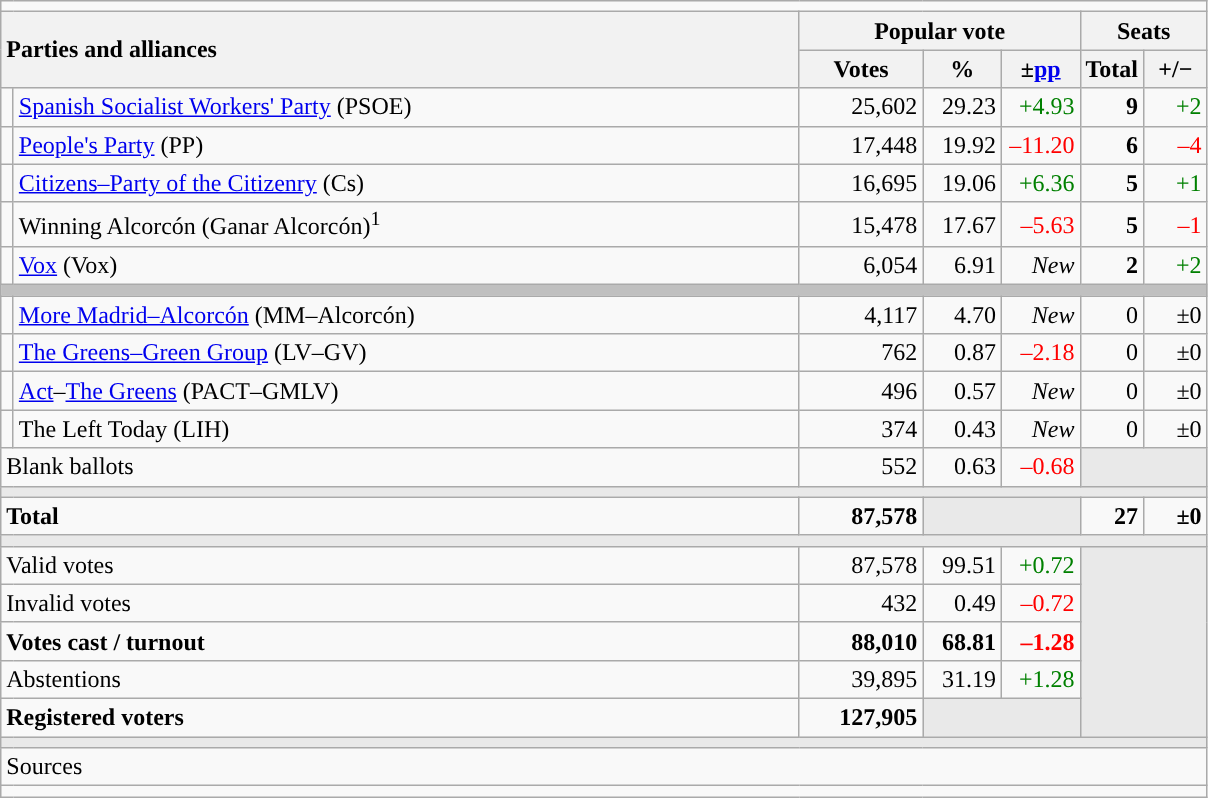<table class="wikitable" style="text-align:right;">
<tr>
<td colspan="7"></td>
</tr>
<tr>
<th style="text-align:left;" rowspan="2" colspan="2" width="525">Parties and alliances</th>
<th colspan="3">Popular vote</th>
<th colspan="2">Seats</th>
</tr>
<tr>
<th width="75">Votes</th>
<th width="45">%</th>
<th width="45">±<a href='#'>pp</a></th>
<th width="35">Total</th>
<th width="35">+/−</th>
</tr>
<tr>
<td width="1" style="color:inherit;background:"></td>
<td align="left"><a href='#'>Spanish Socialist Workers' Party</a> (PSOE)</td>
<td>25,602</td>
<td>29.23</td>
<td style="color:green;">+4.93</td>
<td><strong>9</strong></td>
<td style="color:green;">+2</td>
</tr>
<tr>
<td style="color:inherit;background:"></td>
<td align="left"><a href='#'>People's Party</a> (PP)</td>
<td>17,448</td>
<td>19.92</td>
<td style="color:red;">–11.20</td>
<td><strong>6</strong></td>
<td style="color:red;">–4</td>
</tr>
<tr>
<td style="color:inherit;background:"></td>
<td align="left"><a href='#'>Citizens–Party of the Citizenry</a> (Cs)</td>
<td>16,695</td>
<td>19.06</td>
<td style="color:green;">+6.36</td>
<td><strong>5</strong></td>
<td style="color:green;">+1</td>
</tr>
<tr>
<td style="color:inherit;background:"></td>
<td align="left">Winning Alcorcón (Ganar Alcorcón)<sup>1</sup></td>
<td>15,478</td>
<td>17.67</td>
<td style="color:red;">–5.63</td>
<td><strong>5</strong></td>
<td style="color:red;">–1</td>
</tr>
<tr>
<td style="color:inherit;background:"></td>
<td align="left"><a href='#'>Vox</a> (Vox)</td>
<td>6,054</td>
<td>6.91</td>
<td><em>New</em></td>
<td><strong>2</strong></td>
<td style="color:green;">+2</td>
</tr>
<tr>
<td colspan="7" bgcolor="#C0C0C0"></td>
</tr>
<tr>
<td style="color:inherit;background:"></td>
<td align="left"><a href='#'>More Madrid–Alcorcón</a> (MM–Alcorcón)</td>
<td>4,117</td>
<td>4.70</td>
<td><em>New</em></td>
<td>0</td>
<td>±0</td>
</tr>
<tr>
<td style="color:inherit;background:"></td>
<td align="left"><a href='#'>The Greens–Green Group</a> (LV–GV)</td>
<td>762</td>
<td>0.87</td>
<td style="color:red;">–2.18</td>
<td>0</td>
<td>±0</td>
</tr>
<tr>
<td style="color:inherit;background:"></td>
<td align="left"><a href='#'>Act</a>–<a href='#'>The Greens</a> (PACT–GMLV)</td>
<td>496</td>
<td>0.57</td>
<td><em>New</em></td>
<td>0</td>
<td>±0</td>
</tr>
<tr>
<td style="color:inherit;background:"></td>
<td align="left">The Left Today (LIH)</td>
<td>374</td>
<td>0.43</td>
<td><em>New</em></td>
<td>0</td>
<td>±0</td>
</tr>
<tr>
<td align="left" colspan="2">Blank ballots</td>
<td>552</td>
<td>0.63</td>
<td style="color:red;">–0.68</td>
<td bgcolor="#E9E9E9" colspan="2"></td>
</tr>
<tr>
<td colspan="7" bgcolor="#E9E9E9"></td>
</tr>
<tr style="font-weight:bold;">
<td align="left" colspan="2">Total</td>
<td>87,578</td>
<td bgcolor="#E9E9E9" colspan="2"></td>
<td>27</td>
<td>±0</td>
</tr>
<tr>
<td colspan="7" bgcolor="#E9E9E9"></td>
</tr>
<tr>
<td align="left" colspan="2">Valid votes</td>
<td>87,578</td>
<td>99.51</td>
<td style="color:green;">+0.72</td>
<td bgcolor="#E9E9E9" colspan="2" rowspan="5"></td>
</tr>
<tr>
<td align="left" colspan="2">Invalid votes</td>
<td>432</td>
<td>0.49</td>
<td style="color:red;">–0.72</td>
</tr>
<tr style="font-weight:bold;">
<td align="left" colspan="2">Votes cast / turnout</td>
<td>88,010</td>
<td>68.81</td>
<td style="color:red;">–1.28</td>
</tr>
<tr>
<td align="left" colspan="2">Abstentions</td>
<td>39,895</td>
<td>31.19</td>
<td style="color:green;">+1.28</td>
</tr>
<tr style="font-weight:bold;">
<td align="left" colspan="2">Registered voters</td>
<td>127,905</td>
<td bgcolor="#E9E9E9" colspan="2"></td>
</tr>
<tr>
<td colspan="7" bgcolor="#E9E9E9"></td>
</tr>
<tr>
<td align="left" colspan="7">Sources</td>
</tr>
<tr>
<td colspan="7" style="text-align:left; max-width:790px;"></td>
</tr>
</table>
